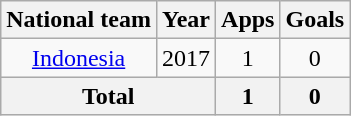<table class=wikitable style=text-align:center>
<tr>
<th>National team</th>
<th>Year</th>
<th>Apps</th>
<th>Goals</th>
</tr>
<tr>
<td><a href='#'>Indonesia</a></td>
<td>2017</td>
<td>1</td>
<td>0</td>
</tr>
<tr>
<th colspan=2>Total</th>
<th>1</th>
<th>0</th>
</tr>
</table>
